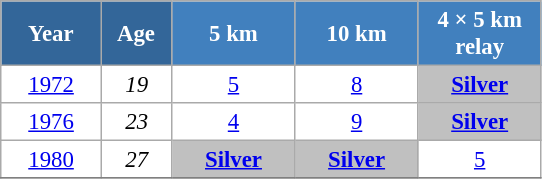<table class="wikitable" style="font-size:95%; text-align:center; border:grey solid 1px; border-collapse:collapse; background:#ffffff;">
<tr>
<th style="background-color:#369; color:white; width:60px;"> Year </th>
<th style="background-color:#369; color:white; width:40px;"> Age </th>
<th style="background-color:#4180be; color:white; width:75px;"> 5 km </th>
<th style="background-color:#4180be; color:white; width:75px;"> 10 km </th>
<th style="background-color:#4180be; color:white; width:75px;"> 4 × 5 km <br> relay </th>
</tr>
<tr>
<td><a href='#'>1972</a></td>
<td><em>19</em></td>
<td><a href='#'>5</a></td>
<td><a href='#'>8</a></td>
<td style="background:silver;"><a href='#'><strong>Silver</strong></a></td>
</tr>
<tr>
<td><a href='#'>1976</a></td>
<td><em>23</em></td>
<td><a href='#'>4</a></td>
<td><a href='#'>9</a></td>
<td style="background:silver;"><a href='#'><strong>Silver</strong></a></td>
</tr>
<tr>
<td><a href='#'>1980</a></td>
<td><em>27</em></td>
<td style="background:silver;"><a href='#'><strong>Silver</strong></a></td>
<td style="background:silver;"><a href='#'><strong>Silver</strong></a></td>
<td><a href='#'>5</a></td>
</tr>
<tr>
</tr>
</table>
